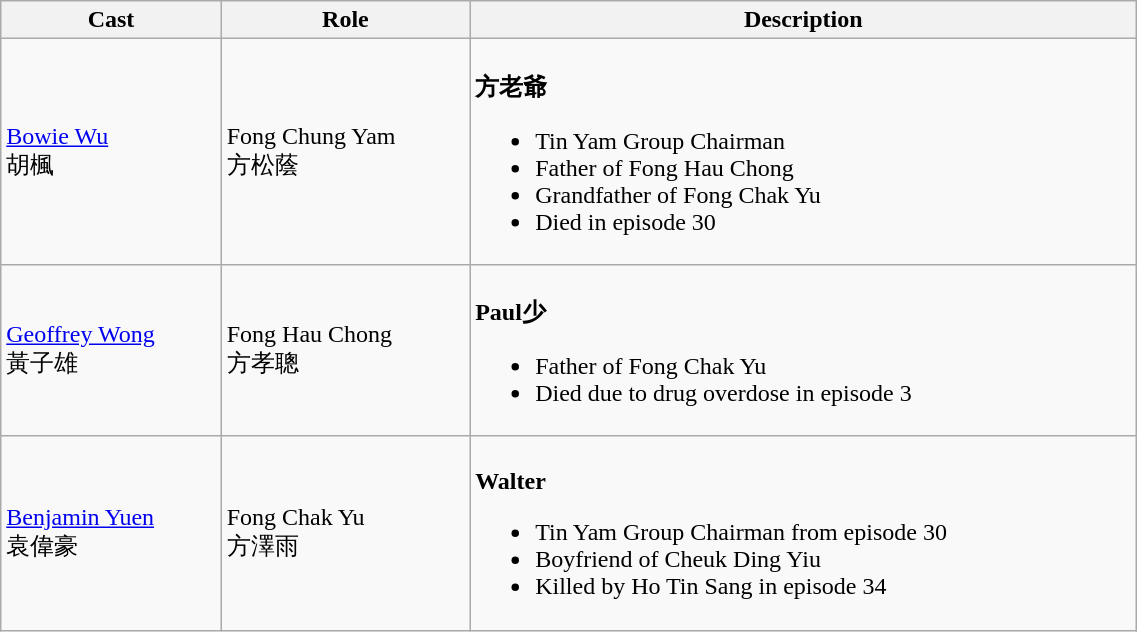<table class="wikitable" width="60%">
<tr>
<th>Cast</th>
<th>Role</th>
<th>Description</th>
</tr>
<tr>
<td><a href='#'>Bowie Wu</a> <br> 胡楓</td>
<td>Fong Chung Yam <br> 方松蔭</td>
<td><br><strong>方老爺</strong><ul><li>Tin Yam Group Chairman</li><li>Father of Fong Hau Chong</li><li>Grandfather of Fong Chak Yu</li><li>Died in episode 30</li></ul></td>
</tr>
<tr>
<td><a href='#'>Geoffrey Wong</a> <br> 黃子雄</td>
<td>Fong Hau Chong <br> 方孝聰</td>
<td><br><strong>Paul少</strong><ul><li>Father of Fong Chak Yu</li><li>Died due to drug overdose in episode 3</li></ul></td>
</tr>
<tr>
<td><a href='#'>Benjamin Yuen</a> <br> 袁偉豪</td>
<td>Fong Chak Yu <br> 方澤雨</td>
<td><br><strong>Walter</strong><ul><li>Tin Yam Group Chairman from episode 30</li><li>Boyfriend of Cheuk Ding Yiu</li><li>Killed by Ho Tin Sang in episode 34</li></ul></td>
</tr>
</table>
